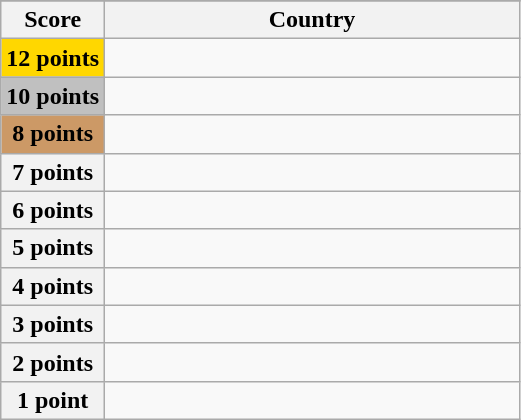<table class="wikitable">
<tr>
</tr>
<tr>
<th scope="col" width="20%">Score</th>
<th scope="col">Country</th>
</tr>
<tr>
<th scope="row" style="background:gold">12 points</th>
<td></td>
</tr>
<tr>
<th scope="row" style="background:silver">10 points</th>
<td></td>
</tr>
<tr>
<th scope="row" style="background:#CC9966">8 points</th>
<td></td>
</tr>
<tr>
<th scope="row">7 points</th>
<td></td>
</tr>
<tr>
<th scope="row">6 points</th>
<td></td>
</tr>
<tr>
<th scope="row">5 points</th>
<td></td>
</tr>
<tr>
<th scope="row">4 points</th>
<td></td>
</tr>
<tr>
<th scope="row">3 points</th>
<td></td>
</tr>
<tr>
<th scope="row">2 points</th>
<td></td>
</tr>
<tr>
<th scope="row">1 point</th>
<td></td>
</tr>
</table>
